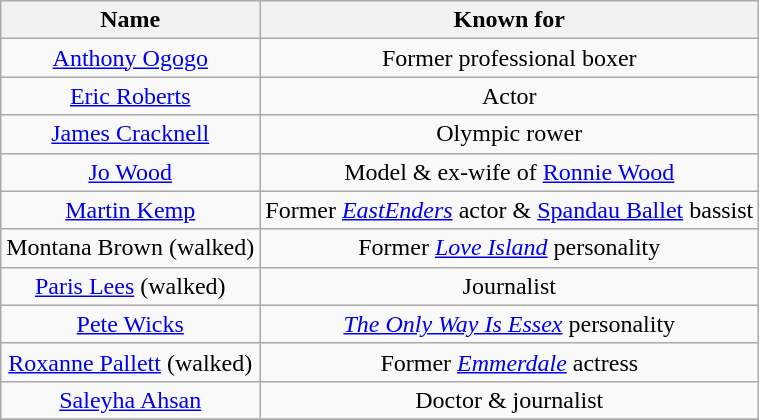<table class="wikitable" style="text-align:center;">
<tr>
<th>Name</th>
<th>Known for</th>
</tr>
<tr>
<td><a href='#'>Anthony Ogogo</a></td>
<td>Former professional boxer</td>
</tr>
<tr>
<td><a href='#'>Eric Roberts</a></td>
<td>Actor</td>
</tr>
<tr>
<td><a href='#'>James Cracknell</a></td>
<td>Olympic rower</td>
</tr>
<tr>
<td><a href='#'>Jo Wood</a></td>
<td>Model & ex-wife of <a href='#'>Ronnie Wood</a></td>
</tr>
<tr>
<td><a href='#'>Martin Kemp</a></td>
<td>Former <em><a href='#'>EastEnders</a></em> actor & <a href='#'>Spandau Ballet</a> bassist</td>
</tr>
<tr>
<td>Montana Brown (walked)</td>
<td>Former <em><a href='#'>Love Island</a></em> personality</td>
</tr>
<tr>
<td><a href='#'>Paris Lees</a> (walked)</td>
<td>Journalist</td>
</tr>
<tr>
<td><a href='#'>Pete Wicks</a></td>
<td><em><a href='#'>The Only Way Is Essex</a></em> personality</td>
</tr>
<tr>
<td><a href='#'>Roxanne Pallett</a> (walked)</td>
<td>Former <em><a href='#'>Emmerdale</a></em> actress</td>
</tr>
<tr>
<td><a href='#'>Saleyha Ahsan</a></td>
<td>Doctor & journalist</td>
</tr>
<tr>
</tr>
</table>
